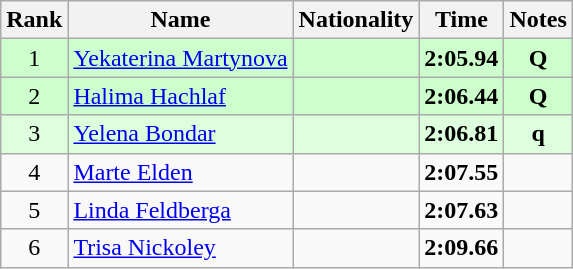<table class="wikitable sortable" style="text-align:center">
<tr>
<th>Rank</th>
<th>Name</th>
<th>Nationality</th>
<th>Time</th>
<th>Notes</th>
</tr>
<tr bgcolor=ccffcc>
<td>1</td>
<td align=left><a href='#'>Yekaterina Martynova</a></td>
<td align=left></td>
<td><strong>2:05.94</strong></td>
<td><strong>Q</strong></td>
</tr>
<tr bgcolor=ccffcc>
<td>2</td>
<td align=left><a href='#'>Halima Hachlaf</a></td>
<td align=left></td>
<td><strong>2:06.44</strong></td>
<td><strong>Q</strong></td>
</tr>
<tr bgcolor=ddffdd>
<td>3</td>
<td align=left><a href='#'>Yelena Bondar</a></td>
<td align=left></td>
<td><strong>2:06.81</strong></td>
<td><strong>q</strong></td>
</tr>
<tr>
<td>4</td>
<td align=left><a href='#'>Marte Elden</a></td>
<td align=left></td>
<td><strong>2:07.55</strong></td>
<td></td>
</tr>
<tr>
<td>5</td>
<td align=left><a href='#'>Linda Feldberga</a></td>
<td align=left></td>
<td><strong>2:07.63</strong></td>
<td></td>
</tr>
<tr>
<td>6</td>
<td align=left><a href='#'>Trisa Nickoley</a></td>
<td align=left></td>
<td><strong>2:09.66</strong></td>
<td></td>
</tr>
</table>
